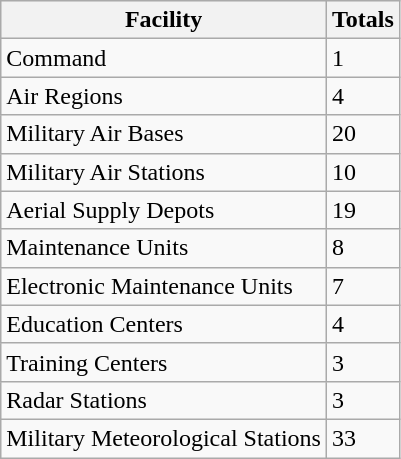<table class="wikitable" align="center">
<tr style="background:#efefef;">
<th>Facility</th>
<th>Totals</th>
</tr>
<tr>
<td>Command</td>
<td>1</td>
</tr>
<tr>
<td>Air Regions</td>
<td>4</td>
</tr>
<tr>
<td>Military Air Bases</td>
<td>20</td>
</tr>
<tr>
<td>Military Air Stations</td>
<td>10</td>
</tr>
<tr>
<td>Aerial Supply Depots</td>
<td>19</td>
</tr>
<tr>
<td>Maintenance Units</td>
<td>8</td>
</tr>
<tr>
<td>Electronic Maintenance Units</td>
<td>7</td>
</tr>
<tr>
<td>Education Centers</td>
<td>4</td>
</tr>
<tr>
<td>Training Centers</td>
<td>3</td>
</tr>
<tr>
<td>Radar Stations</td>
<td>3</td>
</tr>
<tr>
<td>Military Meteorological Stations</td>
<td>33</td>
</tr>
</table>
